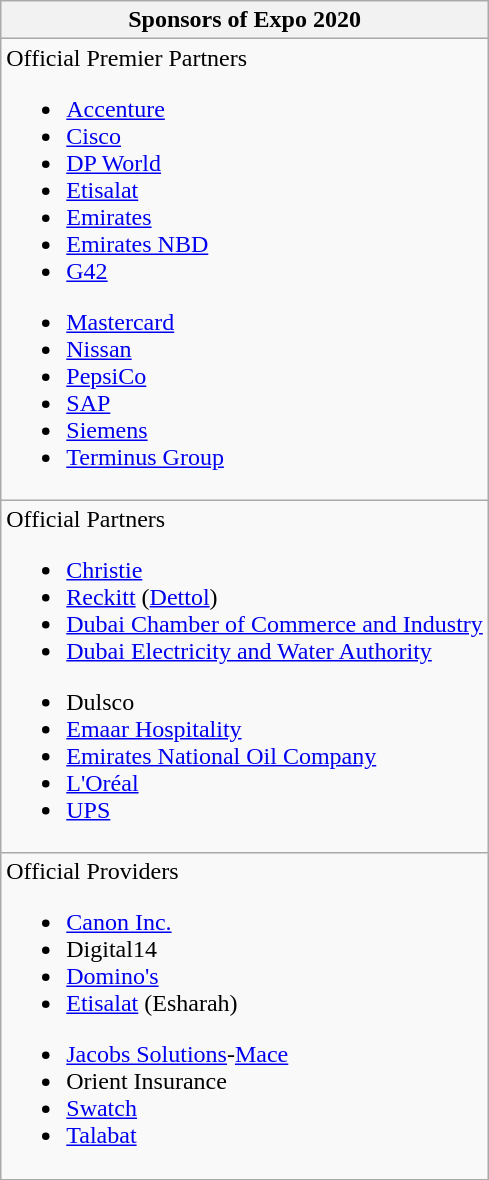<table class="wikitable collapsible " style="float:center; margin:10px;">
<tr>
<th>Sponsors of Expo 2020</th>
</tr>
<tr>
<td>Official Premier Partners<br>
<ul><li><a href='#'>Accenture</a></li><li><a href='#'>Cisco</a></li><li><a href='#'>DP World</a></li><li><a href='#'>Etisalat</a></li><li><a href='#'>Emirates</a></li><li><a href='#'>Emirates NBD</a></li><li><a href='#'>G42</a></li></ul><ul><li><a href='#'>Mastercard</a></li><li><a href='#'>Nissan</a></li><li><a href='#'>PepsiCo</a></li><li><a href='#'>SAP</a></li><li><a href='#'>Siemens</a></li><li><a href='#'>Terminus Group</a></li></ul></td>
</tr>
<tr>
<td>Official Partners<br>
<ul><li><a href='#'>Christie</a></li><li><a href='#'>Reckitt</a> (<a href='#'>Dettol</a>)</li><li><a href='#'>Dubai Chamber of Commerce and Industry</a></li><li><a href='#'>Dubai Electricity and Water Authority</a></li></ul><ul><li>Dulsco</li><li><a href='#'>Emaar Hospitality</a></li><li><a href='#'>Emirates National Oil Company</a></li><li><a href='#'>L'Oréal</a></li><li><a href='#'>UPS</a></li></ul></td>
</tr>
<tr>
<td>Official Providers<br>
<ul><li><a href='#'>Canon Inc.</a></li><li>Digital14</li><li><a href='#'>Domino's</a></li><li><a href='#'>Etisalat</a> (Esharah)</li></ul><ul><li><a href='#'>Jacobs Solutions</a>-<a href='#'>Mace</a></li><li>Orient Insurance</li><li><a href='#'>Swatch</a></li><li><a href='#'>Talabat</a></li></ul></td>
</tr>
</table>
